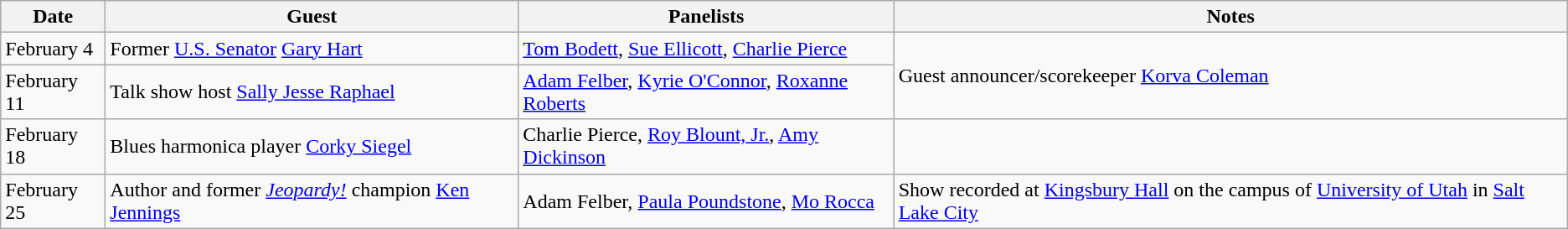<table class="wikitable">
<tr>
<th>Date</th>
<th>Guest</th>
<th>Panelists</th>
<th>Notes</th>
</tr>
<tr>
<td>February 4</td>
<td>Former <a href='#'>U.S. Senator</a> <a href='#'>Gary Hart</a></td>
<td><a href='#'>Tom Bodett</a>, <a href='#'>Sue Ellicott</a>, <a href='#'>Charlie Pierce</a></td>
<td rowspan=2>Guest announcer/scorekeeper <a href='#'>Korva Coleman</a></td>
</tr>
<tr>
<td>February 11</td>
<td>Talk show host <a href='#'>Sally Jesse Raphael</a></td>
<td><a href='#'>Adam Felber</a>, <a href='#'>Kyrie O'Connor</a>, <a href='#'>Roxanne Roberts</a></td>
</tr>
<tr>
<td>February 18</td>
<td>Blues harmonica player <a href='#'>Corky Siegel</a></td>
<td>Charlie Pierce, <a href='#'>Roy Blount, Jr.</a>, <a href='#'>Amy Dickinson</a></td>
<td></td>
</tr>
<tr>
<td>February 25</td>
<td>Author and former <em><a href='#'>Jeopardy!</a></em> champion <a href='#'>Ken Jennings</a></td>
<td>Adam Felber, <a href='#'>Paula Poundstone</a>, <a href='#'>Mo Rocca</a></td>
<td>Show recorded at <a href='#'>Kingsbury Hall</a> on the campus of <a href='#'>University of Utah</a> in <a href='#'>Salt Lake City</a></td>
</tr>
</table>
